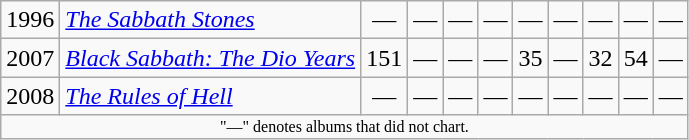<table class="wikitable">
<tr>
<td>1996</td>
<td><em><a href='#'>The Sabbath Stones</a></em></td>
<td style="text-align:center;">—</td>
<td style="text-align:center;">—</td>
<td style="text-align:center;">—</td>
<td style="text-align:center;">—</td>
<td style="text-align:center;">—</td>
<td style="text-align:center;">—</td>
<td style="text-align:center;">—</td>
<td style="text-align:center;">—</td>
<td style="text-align:center;">—</td>
</tr>
<tr>
<td>2007</td>
<td><em><a href='#'>Black Sabbath: The Dio Years</a></em></td>
<td style="text-align:center;">151<br></td>
<td style="text-align:center;">—</td>
<td style="text-align:center;">—</td>
<td style="text-align:center;">—</td>
<td style="text-align:center;">35</td>
<td style="text-align:center;">—</td>
<td style="text-align:center;">32</td>
<td style="text-align:center;">54</td>
<td style="text-align:center;">—</td>
</tr>
<tr>
<td>2008</td>
<td><em><a href='#'>The Rules of Hell</a></em></td>
<td style="text-align:center;">—</td>
<td style="text-align:center;">—</td>
<td style="text-align:center;">—</td>
<td style="text-align:center;">—</td>
<td style="text-align:center;">—</td>
<td style="text-align:center;">—</td>
<td style="text-align:center;">—</td>
<td style="text-align:center;">—</td>
<td style="text-align:center;">—</td>
</tr>
<tr>
<td colspan="11" style="text-align:center; font-size:8pt;">"—" denotes albums that did not chart.</td>
</tr>
</table>
